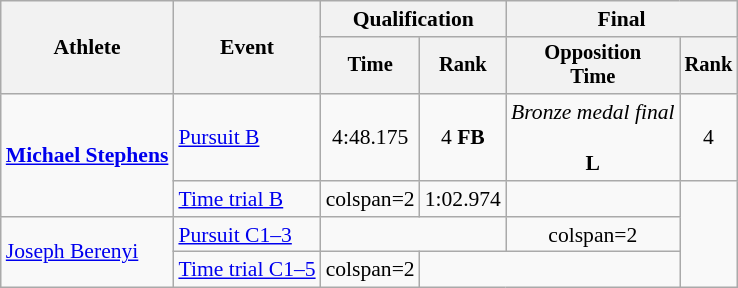<table class=wikitable style="font-size:90%">
<tr>
<th rowspan="2">Athlete</th>
<th rowspan="2">Event</th>
<th colspan="2">Qualification</th>
<th colspan="2">Final</th>
</tr>
<tr style="font-size:95%">
<th>Time</th>
<th>Rank</th>
<th>Opposition<br>Time</th>
<th>Rank</th>
</tr>
<tr align=center>
<td align=left rowspan=2><strong><a href='#'>Michael Stephens</a></strong></td>
<td align=left><a href='#'>Pursuit B</a></td>
<td>4:48.175</td>
<td>4 <strong>FB</strong></td>
<td><em>Bronze medal final</em><br><br><strong>L</strong> </td>
<td>4</td>
</tr>
<tr align=center>
<td align=left><a href='#'>Time trial B</a></td>
<td>colspan=2 </td>
<td>1:02.974</td>
<td></td>
</tr>
<tr align=center>
<td align=left rowspan=2><a href='#'>Joseph Berenyi</a></td>
<td align=left><a href='#'>Pursuit C1–3</a></td>
<td colspan=2></td>
<td>colspan=2 </td>
</tr>
<tr align=center>
<td align=left><a href='#'>Time trial C1–5</a></td>
<td>colspan=2 </td>
<td colspan=2></td>
</tr>
</table>
